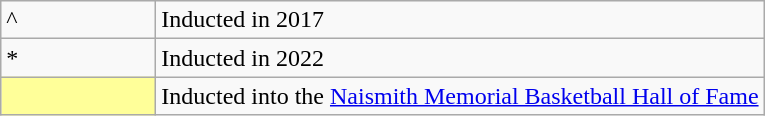<table class="wikitable">
<tr>
<td>^</td>
<td>Inducted in 2017</td>
</tr>
<tr>
<td>*</td>
<td>Inducted in 2022</td>
</tr>
<tr>
<td style="background-color:#FFFF99; border:1px solid #aaaaaa; width:6em"></td>
<td>Inducted into the <a href='#'>Naismith Memorial Basketball Hall of Fame</a></td>
</tr>
</table>
